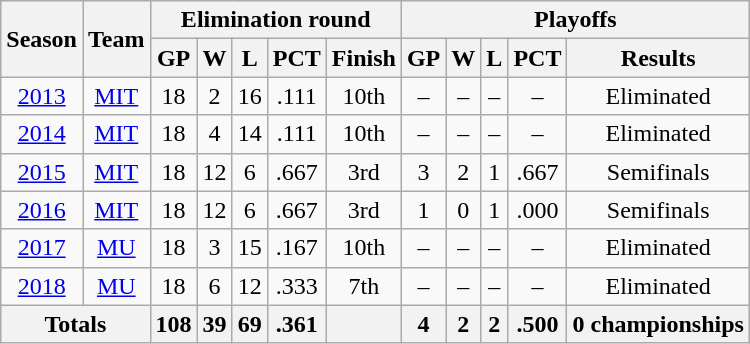<table class=wikitable style="text-align:center">
<tr>
<th rowspan=2>Season</th>
<th rowspan="2">Team</th>
<th colspan="5">Elimination round</th>
<th colspan="5">Playoffs</th>
</tr>
<tr>
<th>GP</th>
<th>W</th>
<th>L</th>
<th>PCT</th>
<th>Finish</th>
<th>GP</th>
<th>W</th>
<th>L</th>
<th>PCT</th>
<th>Results</th>
</tr>
<tr>
<td><a href='#'>2013</a></td>
<td><a href='#'>MIT</a></td>
<td>18</td>
<td>2</td>
<td>16</td>
<td>.111</td>
<td>10th</td>
<td>–</td>
<td>–</td>
<td>–</td>
<td>–</td>
<td>Eliminated</td>
</tr>
<tr>
<td><a href='#'>2014</a></td>
<td><a href='#'>MIT</a></td>
<td>18</td>
<td>4</td>
<td>14</td>
<td>.111</td>
<td>10th</td>
<td>–</td>
<td>–</td>
<td>–</td>
<td>–</td>
<td>Eliminated</td>
</tr>
<tr>
<td><a href='#'>2015</a></td>
<td><a href='#'>MIT</a></td>
<td>18</td>
<td>12</td>
<td>6</td>
<td>.667</td>
<td>3rd</td>
<td>3</td>
<td>2</td>
<td>1</td>
<td>.667</td>
<td>Semifinals</td>
</tr>
<tr>
<td><a href='#'>2016</a></td>
<td><a href='#'>MIT</a></td>
<td>18</td>
<td>12</td>
<td>6</td>
<td>.667</td>
<td>3rd</td>
<td>1</td>
<td>0</td>
<td>1</td>
<td>.000</td>
<td>Semifinals</td>
</tr>
<tr>
<td><a href='#'>2017</a></td>
<td><a href='#'>MU</a></td>
<td>18</td>
<td>3</td>
<td>15</td>
<td>.167</td>
<td>10th</td>
<td>–</td>
<td>–</td>
<td>–</td>
<td>–</td>
<td>Eliminated</td>
</tr>
<tr>
<td><a href='#'>2018</a></td>
<td><a href='#'>MU</a></td>
<td>18</td>
<td>6</td>
<td>12</td>
<td>.333</td>
<td>7th</td>
<td>–</td>
<td>–</td>
<td>–</td>
<td>–</td>
<td>Eliminated</td>
</tr>
<tr>
<th colspan="2">Totals</th>
<th>108</th>
<th>39</th>
<th>69</th>
<th>.361</th>
<th></th>
<th>4</th>
<th>2</th>
<th>2</th>
<th>.500</th>
<th>0 championships</th>
</tr>
</table>
